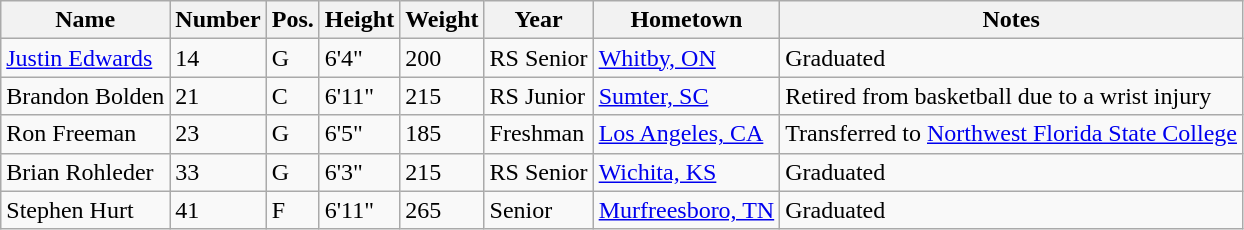<table class="wikitable sortable" border="1">
<tr>
<th>Name</th>
<th>Number</th>
<th>Pos.</th>
<th>Height</th>
<th>Weight</th>
<th>Year</th>
<th>Hometown</th>
<th class="unsortable">Notes</th>
</tr>
<tr>
<td><a href='#'>Justin Edwards</a></td>
<td>14</td>
<td>G</td>
<td>6'4"</td>
<td>200</td>
<td>RS Senior</td>
<td><a href='#'>Whitby, ON</a></td>
<td>Graduated</td>
</tr>
<tr>
<td>Brandon Bolden</td>
<td>21</td>
<td>C</td>
<td>6'11"</td>
<td>215</td>
<td>RS Junior</td>
<td><a href='#'>Sumter, SC</a></td>
<td>Retired from basketball due to a wrist injury</td>
</tr>
<tr>
<td>Ron Freeman</td>
<td>23</td>
<td>G</td>
<td>6'5"</td>
<td>185</td>
<td>Freshman</td>
<td><a href='#'>Los Angeles, CA</a></td>
<td>Transferred to <a href='#'>Northwest Florida State College</a></td>
</tr>
<tr>
<td>Brian Rohleder</td>
<td>33</td>
<td>G</td>
<td>6'3"</td>
<td>215</td>
<td>RS Senior</td>
<td><a href='#'>Wichita, KS</a></td>
<td>Graduated</td>
</tr>
<tr>
<td>Stephen Hurt</td>
<td>41</td>
<td>F</td>
<td>6'11"</td>
<td>265</td>
<td>Senior</td>
<td><a href='#'>Murfreesboro, TN</a></td>
<td>Graduated</td>
</tr>
</table>
